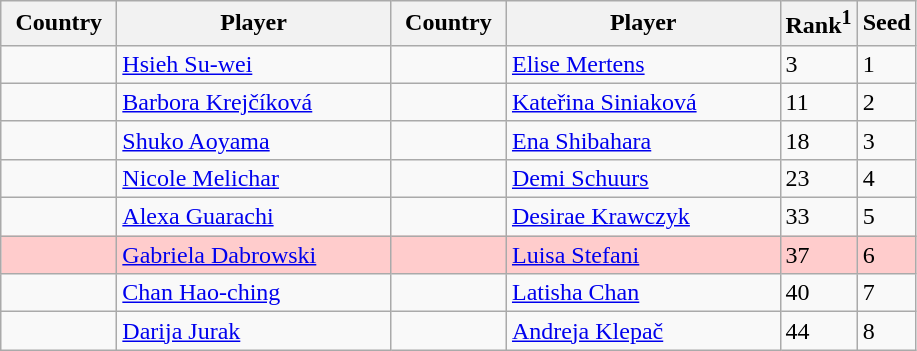<table class="sortable wikitable">
<tr>
<th width="70">Country</th>
<th width="175">Player</th>
<th width="70">Country</th>
<th width="175">Player</th>
<th>Rank<sup>1</sup></th>
<th>Seed</th>
</tr>
<tr>
<td></td>
<td><a href='#'>Hsieh Su-wei</a></td>
<td></td>
<td><a href='#'>Elise Mertens</a></td>
<td>3</td>
<td>1</td>
</tr>
<tr>
<td></td>
<td><a href='#'>Barbora Krejčíková</a></td>
<td></td>
<td><a href='#'>Kateřina Siniaková</a></td>
<td>11</td>
<td>2</td>
</tr>
<tr>
<td></td>
<td><a href='#'>Shuko Aoyama</a></td>
<td></td>
<td><a href='#'>Ena Shibahara</a></td>
<td>18</td>
<td>3</td>
</tr>
<tr>
<td></td>
<td><a href='#'>Nicole Melichar</a></td>
<td></td>
<td><a href='#'>Demi Schuurs</a></td>
<td>23</td>
<td>4</td>
</tr>
<tr>
<td></td>
<td><a href='#'>Alexa Guarachi</a></td>
<td></td>
<td><a href='#'>Desirae Krawczyk</a></td>
<td>33</td>
<td>5</td>
</tr>
<tr bgcolor=#fcc>
<td></td>
<td><a href='#'>Gabriela Dabrowski</a></td>
<td></td>
<td><a href='#'>Luisa Stefani</a></td>
<td>37</td>
<td>6</td>
</tr>
<tr>
<td></td>
<td><a href='#'>Chan Hao-ching</a></td>
<td></td>
<td><a href='#'>Latisha Chan</a></td>
<td>40</td>
<td>7</td>
</tr>
<tr>
<td></td>
<td><a href='#'>Darija Jurak</a></td>
<td></td>
<td><a href='#'>Andreja Klepač</a></td>
<td>44</td>
<td>8</td>
</tr>
</table>
